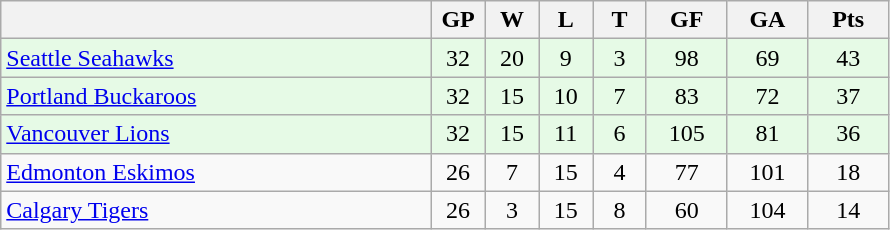<table class="wikitable">
<tr>
<th width="40%"></th>
<th width="5%">GP</th>
<th width="5%">W</th>
<th width="5%">L</th>
<th width="5%">T</th>
<th width="7.5%">GF</th>
<th width="7.5%">GA</th>
<th width="7.5%">Pts</th>
</tr>
<tr align="center" bgcolor="e6fae6">
<td align="left"><a href='#'>Seattle Seahawks</a></td>
<td>32</td>
<td>20</td>
<td>9</td>
<td>3</td>
<td>98</td>
<td>69</td>
<td>43</td>
</tr>
<tr align="center" bgcolor="e6fae6">
<td align="left"><a href='#'>Portland Buckaroos</a></td>
<td>32</td>
<td>15</td>
<td>10</td>
<td>7</td>
<td>83</td>
<td>72</td>
<td>37</td>
</tr>
<tr align="center" bgcolor="e6fae6">
<td align="left"><a href='#'>Vancouver Lions</a></td>
<td>32</td>
<td>15</td>
<td>11</td>
<td>6</td>
<td>105</td>
<td>81</td>
<td>36</td>
</tr>
<tr align="center">
<td align="left"><a href='#'>Edmonton Eskimos</a></td>
<td>26</td>
<td>7</td>
<td>15</td>
<td>4</td>
<td>77</td>
<td>101</td>
<td>18</td>
</tr>
<tr align="center">
<td align="left"><a href='#'>Calgary Tigers</a></td>
<td>26</td>
<td>3</td>
<td>15</td>
<td>8</td>
<td>60</td>
<td>104</td>
<td>14</td>
</tr>
</table>
